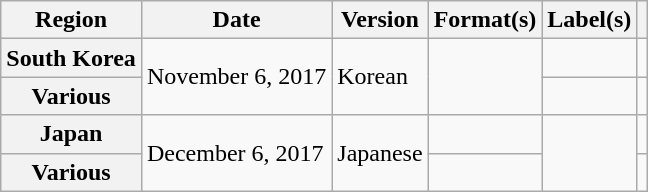<table class="wikitable plainrowheaders">
<tr>
<th scope="col">Region</th>
<th scope="col">Date</th>
<th scope="col">Version</th>
<th scope="col">Format(s)</th>
<th scope="col">Label(s)</th>
<th scope="col"></th>
</tr>
<tr>
<th scope="row">South Korea</th>
<td rowspan="2">November 6, 2017</td>
<td rowspan="2">Korean</td>
<td rowspan="2"></td>
<td></td>
<td style="text-align:center"></td>
</tr>
<tr>
<th scope="row">Various</th>
<td></td>
<td style="text-align:center"></td>
</tr>
<tr>
<th scope="row">Japan</th>
<td rowspan="2">December 6, 2017</td>
<td rowspan="2">Japanese</td>
<td></td>
<td rowspan="2"></td>
<td style="text-align:center"></td>
</tr>
<tr>
<th scope="row">Various </th>
<td></td>
<td style="text-align:center"></td>
</tr>
</table>
